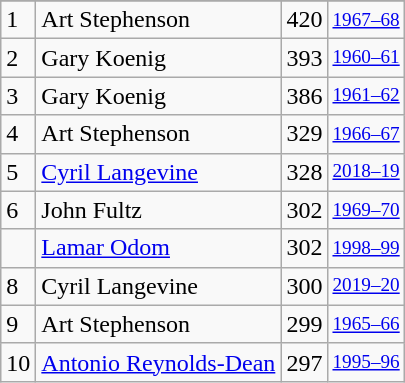<table class="wikitable">
<tr>
</tr>
<tr>
<td>1</td>
<td>Art Stephenson</td>
<td>420</td>
<td style="font-size:80%;"><a href='#'>1967–68</a></td>
</tr>
<tr>
<td>2</td>
<td>Gary Koenig</td>
<td>393</td>
<td style="font-size:80%;"><a href='#'>1960–61</a></td>
</tr>
<tr>
<td>3</td>
<td>Gary Koenig</td>
<td>386</td>
<td style="font-size:80%;"><a href='#'>1961–62</a></td>
</tr>
<tr>
<td>4</td>
<td>Art Stephenson</td>
<td>329</td>
<td style="font-size:80%;"><a href='#'>1966–67</a></td>
</tr>
<tr>
<td>5</td>
<td><a href='#'>Cyril Langevine</a></td>
<td>328</td>
<td style="font-size:80%;"><a href='#'>2018–19</a></td>
</tr>
<tr>
<td>6</td>
<td>John Fultz</td>
<td>302</td>
<td style="font-size:80%;"><a href='#'>1969–70</a></td>
</tr>
<tr>
<td></td>
<td><a href='#'>Lamar Odom</a></td>
<td>302</td>
<td style="font-size:80%;"><a href='#'>1998–99</a></td>
</tr>
<tr>
<td>8</td>
<td>Cyril Langevine</td>
<td>300</td>
<td style="font-size:80%;"><a href='#'>2019–20</a></td>
</tr>
<tr>
<td>9</td>
<td>Art Stephenson</td>
<td>299</td>
<td style="font-size:80%;"><a href='#'>1965–66</a></td>
</tr>
<tr>
<td>10</td>
<td><a href='#'>Antonio Reynolds-Dean</a></td>
<td>297</td>
<td style="font-size:80%;"><a href='#'>1995–96</a></td>
</tr>
</table>
